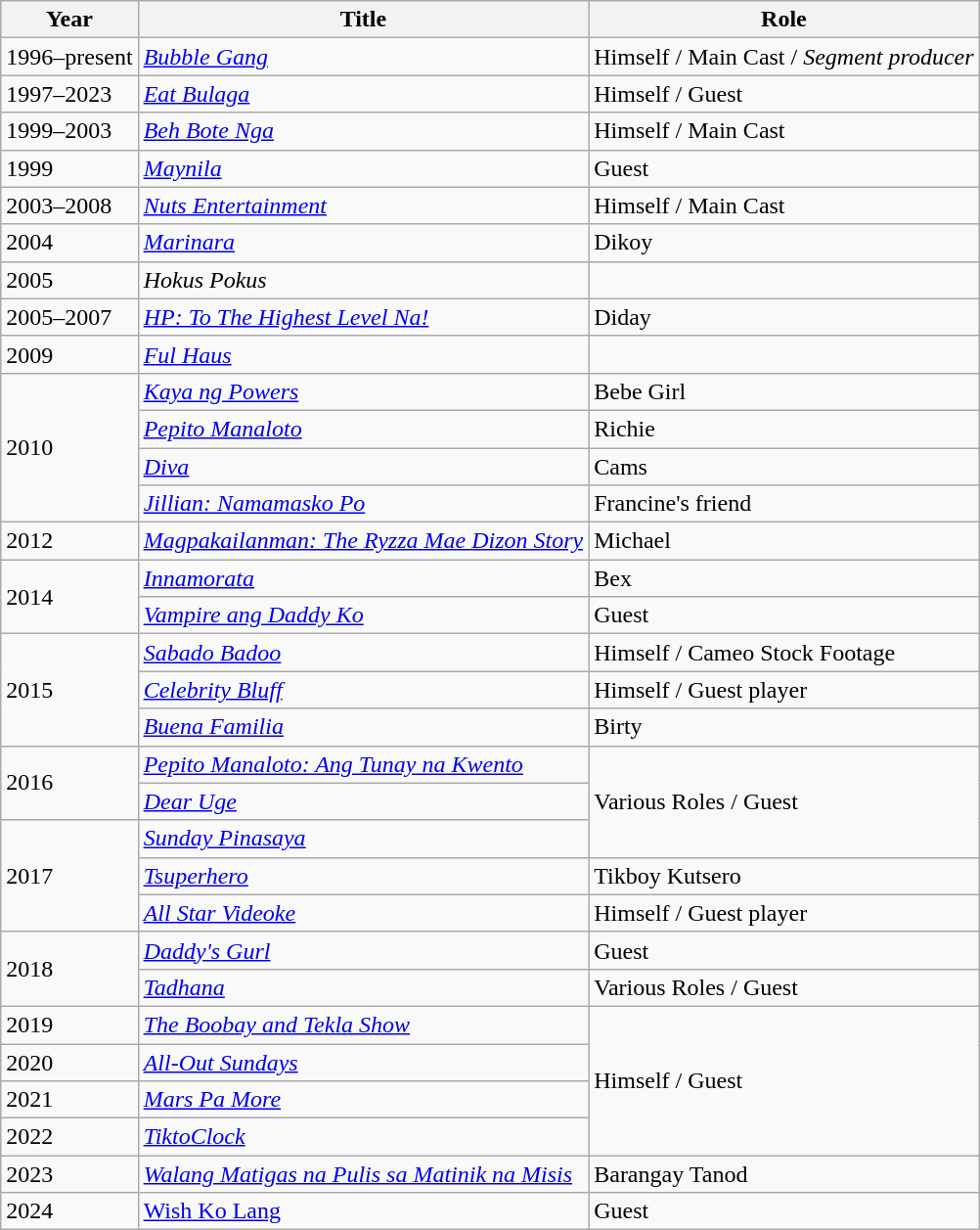<table class="wikitable sortable">
<tr>
<th>Year</th>
<th>Title</th>
<th>Role</th>
</tr>
<tr>
<td>1996–present</td>
<td><em><a href='#'>Bubble Gang</a></em></td>
<td>Himself / Main Cast / <em>Segment producer</em></td>
</tr>
<tr>
<td>1997–2023</td>
<td><em><a href='#'>Eat Bulaga</a></em></td>
<td>Himself / Guest</td>
</tr>
<tr>
<td>1999–2003</td>
<td><em><a href='#'>Beh Bote Nga</a></em></td>
<td>Himself / Main Cast</td>
</tr>
<tr>
<td>1999</td>
<td><em><a href='#'>Maynila</a></em></td>
<td>Guest</td>
</tr>
<tr>
<td>2003–2008</td>
<td><em><a href='#'>Nuts Entertainment</a></em></td>
<td>Himself / Main Cast</td>
</tr>
<tr>
<td>2004</td>
<td><em><a href='#'>Marinara</a></em></td>
<td>Dikoy</td>
</tr>
<tr>
<td>2005</td>
<td><em>Hokus Pokus</em></td>
<td></td>
</tr>
<tr>
<td>2005–2007</td>
<td><em><a href='#'>HP: To The Highest Level Na!</a></em></td>
<td>Diday</td>
</tr>
<tr>
<td>2009</td>
<td><em><a href='#'>Ful Haus</a></em></td>
<td></td>
</tr>
<tr>
<td rowspan="4">2010</td>
<td><em><a href='#'>Kaya ng Powers</a></em></td>
<td>Bebe Girl</td>
</tr>
<tr>
<td><em><a href='#'>Pepito Manaloto</a></em></td>
<td>Richie</td>
</tr>
<tr>
<td><em><a href='#'>Diva</a></em></td>
<td>Cams</td>
</tr>
<tr>
<td><em><a href='#'>Jillian: Namamasko Po</a></em></td>
<td>Francine's friend</td>
</tr>
<tr>
<td>2012</td>
<td><em><a href='#'>Magpakailanman: The Ryzza Mae Dizon Story</a></em></td>
<td>Michael</td>
</tr>
<tr>
<td rowspan="2">2014</td>
<td><em><a href='#'>Innamorata</a></em></td>
<td>Bex</td>
</tr>
<tr>
<td><em><a href='#'>Vampire ang Daddy Ko</a></em></td>
<td>Guest</td>
</tr>
<tr>
<td rowspan="3">2015</td>
<td><em><a href='#'>Sabado Badoo</a></em></td>
<td>Himself / Cameo Stock Footage</td>
</tr>
<tr>
<td><em><a href='#'>Celebrity Bluff</a></em></td>
<td>Himself / Guest player</td>
</tr>
<tr>
<td><em><a href='#'>Buena Familia</a></em></td>
<td>Birty</td>
</tr>
<tr>
<td rowspan="2">2016</td>
<td><em><a href='#'>Pepito Manaloto: Ang Tunay na Kwento</a></em></td>
<td rowspan="3">Various Roles / Guest</td>
</tr>
<tr>
<td><em><a href='#'>Dear Uge</a></em></td>
</tr>
<tr>
<td rowspan="3">2017</td>
<td><em><a href='#'>Sunday Pinasaya</a></em></td>
</tr>
<tr>
<td><em><a href='#'>Tsuperhero</a></em></td>
<td>Tikboy Kutsero</td>
</tr>
<tr>
<td><em><a href='#'>All Star Videoke</a></em></td>
<td>Himself / Guest player</td>
</tr>
<tr>
<td rowspan="2">2018</td>
<td><em><a href='#'>Daddy's Gurl</a></em></td>
<td>Guest</td>
</tr>
<tr>
<td><em><a href='#'>Tadhana</a></em></td>
<td>Various Roles / Guest</td>
</tr>
<tr>
<td>2019</td>
<td><em><a href='#'>The Boobay and Tekla Show</a></em></td>
<td rowspan="4">Himself / Guest</td>
</tr>
<tr>
<td>2020</td>
<td><em><a href='#'>All-Out Sundays</a></em></td>
</tr>
<tr>
<td>2021</td>
<td><em><a href='#'>Mars Pa More</a></em></td>
</tr>
<tr>
<td>2022</td>
<td><em><a href='#'>TiktoClock</a></em></td>
</tr>
<tr>
<td>2023</td>
<td><a href='#'><em>Walang Matigas na Pulis sa Matinik na Misis</em></a></td>
<td>Barangay Tanod</td>
</tr>
<tr>
<td>2024</td>
<td><a href='#'>Wish Ko Lang</a></td>
<td>Guest</td>
</tr>
</table>
